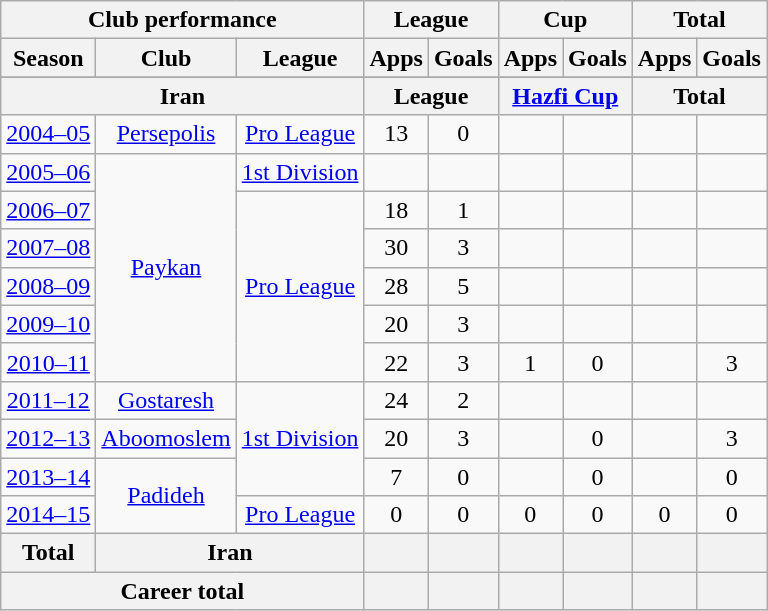<table class="wikitable" style="text-align:center">
<tr>
<th colspan=3>Club performance</th>
<th colspan=2>League</th>
<th colspan=2>Cup</th>
<th colspan=2>Total</th>
</tr>
<tr>
<th>Season</th>
<th>Club</th>
<th>League</th>
<th>Apps</th>
<th>Goals</th>
<th>Apps</th>
<th>Goals</th>
<th>Apps</th>
<th>Goals</th>
</tr>
<tr>
</tr>
<tr>
<th colspan=3>Iran</th>
<th colspan=2>League</th>
<th colspan=2><a href='#'>Hazfi Cup</a></th>
<th colspan=2>Total</th>
</tr>
<tr>
<td><a href='#'>2004–05</a></td>
<td><a href='#'>Persepolis</a></td>
<td><a href='#'>Pro League</a></td>
<td>13</td>
<td>0</td>
<td></td>
<td></td>
<td></td>
<td></td>
</tr>
<tr>
<td><a href='#'>2005–06</a></td>
<td rowspan="6"><a href='#'>Paykan</a></td>
<td><a href='#'>1st Division</a></td>
<td></td>
<td></td>
<td></td>
<td></td>
<td></td>
<td></td>
</tr>
<tr>
<td><a href='#'>2006–07</a></td>
<td rowspan="5"><a href='#'>Pro League</a></td>
<td>18</td>
<td>1</td>
<td></td>
<td></td>
<td></td>
<td></td>
</tr>
<tr>
<td><a href='#'>2007–08</a></td>
<td>30</td>
<td>3</td>
<td></td>
<td></td>
<td></td>
<td></td>
</tr>
<tr>
<td><a href='#'>2008–09</a></td>
<td>28</td>
<td>5</td>
<td></td>
<td></td>
<td></td>
<td></td>
</tr>
<tr>
<td><a href='#'>2009–10</a></td>
<td>20</td>
<td>3</td>
<td></td>
<td></td>
<td></td>
<td></td>
</tr>
<tr>
<td><a href='#'>2010–11</a></td>
<td>22</td>
<td>3</td>
<td>1</td>
<td>0</td>
<td></td>
<td>3</td>
</tr>
<tr>
<td><a href='#'>2011–12</a></td>
<td><a href='#'>Gostaresh</a></td>
<td rowspan="3"><a href='#'>1st Division</a></td>
<td>24</td>
<td>2</td>
<td></td>
<td></td>
<td></td>
<td></td>
</tr>
<tr>
<td><a href='#'>2012–13</a></td>
<td><a href='#'>Aboomoslem</a></td>
<td>20</td>
<td>3</td>
<td></td>
<td>0</td>
<td></td>
<td>3</td>
</tr>
<tr>
<td><a href='#'>2013–14</a></td>
<td rowspan="2"><a href='#'>Padideh</a></td>
<td>7</td>
<td>0</td>
<td></td>
<td>0</td>
<td></td>
<td>0</td>
</tr>
<tr>
<td><a href='#'>2014–15</a></td>
<td><a href='#'>Pro League</a></td>
<td>0</td>
<td>0</td>
<td>0</td>
<td>0</td>
<td>0</td>
<td>0</td>
</tr>
<tr>
<th rowspan=1>Total</th>
<th colspan=2>Iran</th>
<th></th>
<th></th>
<th></th>
<th></th>
<th></th>
<th></th>
</tr>
<tr>
<th colspan=3>Career total</th>
<th></th>
<th></th>
<th></th>
<th></th>
<th></th>
<th></th>
</tr>
</table>
